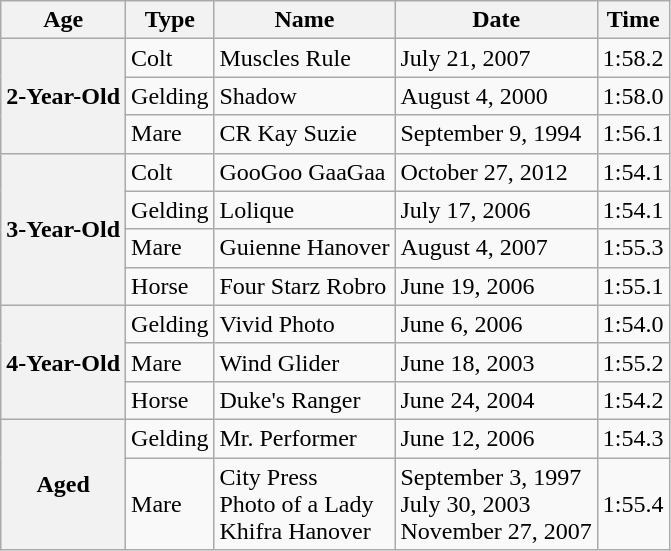<table class="wikitable plainrowheaders">
<tr>
<th>Age</th>
<th>Type</th>
<th>Name</th>
<th>Date</th>
<th>Time</th>
</tr>
<tr>
<th rowspan="3">2-Year-Old</th>
<td>Colt</td>
<td>Muscles Rule</td>
<td>July 21, 2007</td>
<td>1:58.2</td>
</tr>
<tr>
<td>Gelding</td>
<td>Shadow</td>
<td>August 4, 2000</td>
<td>1:58.0</td>
</tr>
<tr>
<td>Mare</td>
<td>CR Kay Suzie</td>
<td>September 9, 1994</td>
<td>1:56.1</td>
</tr>
<tr>
<th rowspan="4">3-Year-Old</th>
<td>Colt</td>
<td>GooGoo GaaGaa</td>
<td>October 27, 2012</td>
<td>1:54.1</td>
</tr>
<tr>
<td>Gelding</td>
<td>Lolique</td>
<td>July 17, 2006</td>
<td>1:54.1</td>
</tr>
<tr>
<td>Mare</td>
<td>Guienne Hanover</td>
<td>August 4, 2007</td>
<td>1:55.3</td>
</tr>
<tr>
<td>Horse</td>
<td>Four Starz Robro</td>
<td>June 19, 2006</td>
<td>1:55.1</td>
</tr>
<tr>
<th rowspan="3">4-Year-Old</th>
<td>Gelding</td>
<td>Vivid Photo</td>
<td>June 6, 2006</td>
<td>1:54.0</td>
</tr>
<tr>
<td>Mare</td>
<td>Wind Glider</td>
<td>June 18, 2003</td>
<td>1:55.2</td>
</tr>
<tr>
<td>Horse</td>
<td>Duke's Ranger</td>
<td>June 24, 2004</td>
<td>1:54.2</td>
</tr>
<tr>
<th rowspan="2">Aged</th>
<td>Gelding</td>
<td>Mr. Performer</td>
<td>June 12, 2006</td>
<td>1:54.3</td>
</tr>
<tr>
<td>Mare</td>
<td>City Press<br>Photo of a Lady<br>Khifra Hanover</td>
<td>September 3, 1997<br>July 30, 2003<br>November 27, 2007</td>
<td>1:55.4</td>
</tr>
</table>
